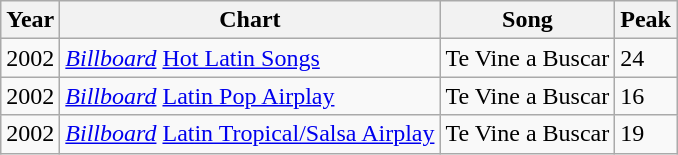<table class="wikitable">
<tr>
<th>Year</th>
<th>Chart</th>
<th>Song</th>
<th>Peak</th>
</tr>
<tr>
<td>2002</td>
<td><em><a href='#'>Billboard</a></em> <a href='#'>Hot Latin Songs</a></td>
<td>Te Vine a Buscar</td>
<td>24 </td>
</tr>
<tr>
<td>2002</td>
<td><em><a href='#'>Billboard</a></em> <a href='#'>Latin Pop Airplay</a></td>
<td>Te Vine a Buscar</td>
<td>16 </td>
</tr>
<tr>
<td>2002</td>
<td><em><a href='#'>Billboard</a></em> <a href='#'>Latin Tropical/Salsa Airplay</a></td>
<td>Te Vine a Buscar</td>
<td>19 </td>
</tr>
</table>
